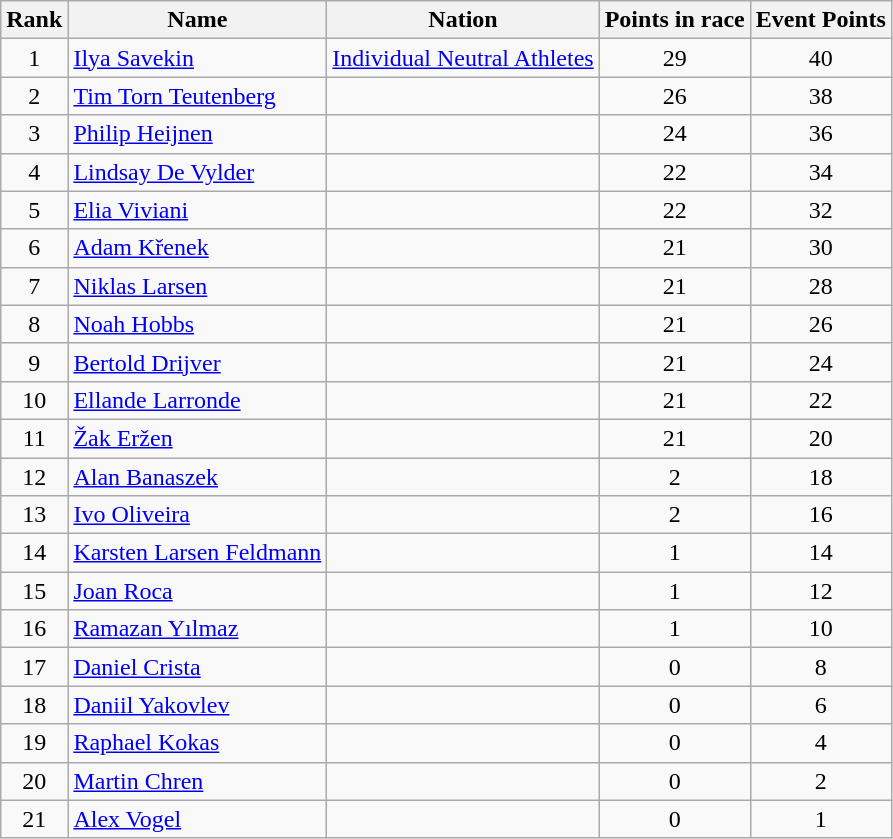<table class="wikitable sortable" style="text-align:center">
<tr>
<th>Rank</th>
<th>Name</th>
<th>Nation</th>
<th>Points in race</th>
<th>Event Points</th>
</tr>
<tr>
<td>1</td>
<td align=left><a href='#'>Ilya Savekin</a></td>
<td align=left><a href='#'>Individual Neutral Athletes</a></td>
<td>29</td>
<td>40</td>
</tr>
<tr>
<td>2</td>
<td align=left><a href='#'>Tim Torn Teutenberg</a></td>
<td align=left></td>
<td>26</td>
<td>38</td>
</tr>
<tr>
<td>3</td>
<td align=left><a href='#'>Philip Heijnen</a></td>
<td align=left></td>
<td>24</td>
<td>36</td>
</tr>
<tr>
<td>4</td>
<td align=left><a href='#'>Lindsay De Vylder</a></td>
<td align=left></td>
<td>22</td>
<td>34</td>
</tr>
<tr>
<td>5</td>
<td align=left><a href='#'>Elia Viviani</a></td>
<td align=left></td>
<td>22</td>
<td>32</td>
</tr>
<tr>
<td>6</td>
<td align=left><a href='#'>Adam Křenek</a></td>
<td align=left></td>
<td>21</td>
<td>30</td>
</tr>
<tr>
<td>7</td>
<td align=left><a href='#'>Niklas Larsen</a></td>
<td align=left></td>
<td>21</td>
<td>28</td>
</tr>
<tr>
<td>8</td>
<td align=left><a href='#'>Noah Hobbs</a></td>
<td align=left></td>
<td>21</td>
<td>26</td>
</tr>
<tr>
<td>9</td>
<td align=left><a href='#'>Bertold Drijver</a></td>
<td align=left></td>
<td>21</td>
<td>24</td>
</tr>
<tr>
<td>10</td>
<td align=left><a href='#'>Ellande Larronde</a></td>
<td align=left></td>
<td>21</td>
<td>22</td>
</tr>
<tr>
<td>11</td>
<td align=left><a href='#'>Žak Eržen</a></td>
<td align=left></td>
<td>21</td>
<td>20</td>
</tr>
<tr>
<td>12</td>
<td align=left><a href='#'>Alan Banaszek</a></td>
<td align=left></td>
<td>2</td>
<td>18</td>
</tr>
<tr>
<td>13</td>
<td align=left><a href='#'>Ivo Oliveira</a></td>
<td align=left></td>
<td>2</td>
<td>16</td>
</tr>
<tr>
<td>14</td>
<td align=left><a href='#'>Karsten Larsen Feldmann</a></td>
<td align=left></td>
<td>1</td>
<td>14</td>
</tr>
<tr>
<td>15</td>
<td align=left><a href='#'>Joan Roca</a></td>
<td align=left></td>
<td>1</td>
<td>12</td>
</tr>
<tr>
<td>16</td>
<td align=left><a href='#'>Ramazan Yılmaz</a></td>
<td align=left></td>
<td>1</td>
<td>10</td>
</tr>
<tr>
<td>17</td>
<td align=left><a href='#'>Daniel Crista</a></td>
<td align=left></td>
<td>0</td>
<td>8</td>
</tr>
<tr>
<td>18</td>
<td align=left><a href='#'>Daniil Yakovlev</a></td>
<td align=left></td>
<td>0</td>
<td>6</td>
</tr>
<tr>
<td>19</td>
<td align=left><a href='#'>Raphael Kokas</a></td>
<td align=left></td>
<td>0</td>
<td>4</td>
</tr>
<tr>
<td>20</td>
<td align=left><a href='#'>Martin Chren</a></td>
<td align=left></td>
<td>0</td>
<td>2</td>
</tr>
<tr>
<td>21</td>
<td align=left><a href='#'>Alex Vogel</a></td>
<td align=left></td>
<td>0</td>
<td>1</td>
</tr>
</table>
